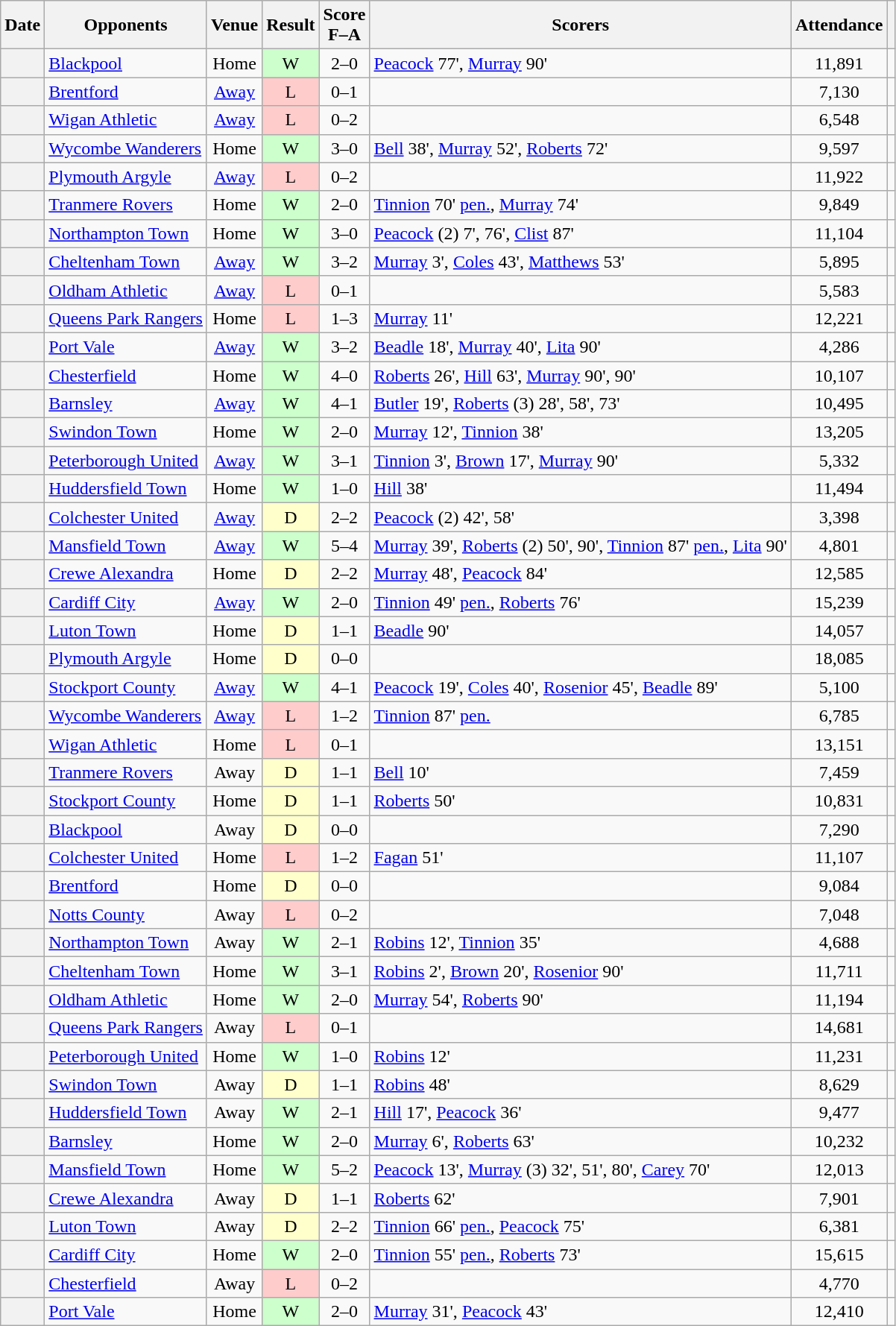<table class="wikitable plainrowheaders sortable" style="text-align:center">
<tr>
<th scope=col>Date</th>
<th scope=col>Opponents</th>
<th scope=col>Venue</th>
<th scope=col>Result</th>
<th scope=col>Score<br>F–A</th>
<th scope=col class=unsortable>Scorers</th>
<th scope=col>Attendance</th>
<th scope=col class=unsortable></th>
</tr>
<tr>
<th scope="row"></th>
<td align=left><a href='#'>Blackpool</a></td>
<td>Home</td>
<td bgcolor="#ccffcc">W</td>
<td>2–0</td>
<td align=left><a href='#'>Peacock</a> 77', <a href='#'>Murray</a> 90'</td>
<td>11,891</td>
<td></td>
</tr>
<tr>
<th scope="row"></th>
<td align=left><a href='#'>Brentford</a></td>
<td><a href='#'>Away</a></td>
<td bgcolor="#ffcccc">L</td>
<td>0–1</td>
<td align=left></td>
<td>7,130</td>
<td></td>
</tr>
<tr>
<th scope="row"></th>
<td align=left><a href='#'>Wigan Athletic</a></td>
<td><a href='#'>Away</a></td>
<td bgcolor="#ffcccc">L</td>
<td>0–2</td>
<td align=left></td>
<td>6,548</td>
<td></td>
</tr>
<tr>
<th scope="row"></th>
<td align=left><a href='#'>Wycombe Wanderers</a></td>
<td>Home</td>
<td bgcolor="#ccffcc">W</td>
<td>3–0</td>
<td align=left><a href='#'>Bell</a> 38', <a href='#'>Murray</a> 52', <a href='#'>Roberts</a> 72'</td>
<td>9,597</td>
<td></td>
</tr>
<tr>
<th scope="row"></th>
<td align=left><a href='#'>Plymouth Argyle</a></td>
<td><a href='#'>Away</a></td>
<td bgcolor="#ffcccc">L</td>
<td>0–2</td>
<td align=left></td>
<td>11,922</td>
<td></td>
</tr>
<tr>
<th scope="row"></th>
<td align=left><a href='#'>Tranmere Rovers</a></td>
<td>Home</td>
<td bgcolor="#ccffcc">W</td>
<td>2–0</td>
<td align=left><a href='#'>Tinnion</a> 70' <a href='#'>pen.</a>, <a href='#'>Murray</a> 74'</td>
<td>9,849</td>
<td></td>
</tr>
<tr>
<th scope="row"></th>
<td align=left><a href='#'>Northampton Town</a></td>
<td>Home</td>
<td bgcolor="#ccffcc">W</td>
<td>3–0</td>
<td align=left><a href='#'>Peacock</a> (2) 7', 76', <a href='#'>Clist</a> 87'</td>
<td>11,104</td>
<td></td>
</tr>
<tr>
<th scope="row"></th>
<td align=left><a href='#'>Cheltenham Town</a></td>
<td><a href='#'>Away</a></td>
<td bgcolor="#ccffcc">W</td>
<td>3–2</td>
<td align=left><a href='#'>Murray</a> 3', <a href='#'>Coles</a> 43', <a href='#'>Matthews</a> 53'</td>
<td>5,895</td>
<td></td>
</tr>
<tr>
<th scope="row"></th>
<td align=left><a href='#'>Oldham Athletic</a></td>
<td><a href='#'>Away</a></td>
<td bgcolor="#ffcccc">L</td>
<td>0–1</td>
<td align=left></td>
<td>5,583</td>
<td></td>
</tr>
<tr>
<th scope="row"></th>
<td align=left><a href='#'>Queens Park Rangers</a></td>
<td>Home</td>
<td bgcolor="#ffcccc">L</td>
<td>1–3</td>
<td align=left><a href='#'>Murray</a> 11'</td>
<td>12,221</td>
<td></td>
</tr>
<tr>
<th scope="row"></th>
<td align=left><a href='#'>Port Vale</a></td>
<td><a href='#'>Away</a></td>
<td bgcolor="#ccffcc">W</td>
<td>3–2</td>
<td align=left><a href='#'>Beadle</a> 18', <a href='#'>Murray</a> 40', <a href='#'>Lita</a> 90'</td>
<td>4,286</td>
<td></td>
</tr>
<tr>
<th scope="row"></th>
<td align=left><a href='#'>Chesterfield</a></td>
<td>Home</td>
<td bgcolor="#ccffcc">W</td>
<td>4–0</td>
<td align=left><a href='#'>Roberts</a> 26', <a href='#'>Hill</a> 63', <a href='#'>Murray</a> 90', 90'</td>
<td>10,107</td>
<td></td>
</tr>
<tr>
<th scope="row"></th>
<td align=left><a href='#'>Barnsley</a></td>
<td><a href='#'>Away</a></td>
<td bgcolor="#ccffcc">W</td>
<td>4–1</td>
<td align=left><a href='#'>Butler</a> 19', <a href='#'>Roberts</a> (3) 28', 58', 73'</td>
<td>10,495</td>
<td></td>
</tr>
<tr>
<th scope="row"></th>
<td align=left><a href='#'>Swindon Town</a></td>
<td>Home</td>
<td bgcolor="#ccffcc">W</td>
<td>2–0</td>
<td align=left><a href='#'>Murray</a> 12', <a href='#'>Tinnion</a> 38'</td>
<td>13,205</td>
<td></td>
</tr>
<tr>
<th scope="row"></th>
<td align=left><a href='#'>Peterborough United</a></td>
<td><a href='#'>Away</a></td>
<td bgcolor="#ccffcc">W</td>
<td>3–1</td>
<td align=left><a href='#'>Tinnion</a> 3', <a href='#'>Brown</a> 17', <a href='#'>Murray</a> 90'</td>
<td>5,332</td>
<td></td>
</tr>
<tr>
<th scope="row"></th>
<td align=left><a href='#'>Huddersfield Town</a></td>
<td>Home</td>
<td bgcolor="#ccffcc">W</td>
<td>1–0</td>
<td align=left><a href='#'>Hill</a> 38'</td>
<td>11,494</td>
<td></td>
</tr>
<tr>
<th scope="row"></th>
<td align=left><a href='#'>Colchester United</a></td>
<td><a href='#'>Away</a></td>
<td bgcolor="#ffffcc">D</td>
<td>2–2</td>
<td align=left><a href='#'>Peacock</a> (2) 42', 58'</td>
<td>3,398</td>
<td></td>
</tr>
<tr>
<th scope="row"></th>
<td align=left><a href='#'>Mansfield Town</a></td>
<td><a href='#'>Away</a></td>
<td bgcolor="#ccffcc">W</td>
<td>5–4</td>
<td align=left><a href='#'>Murray</a> 39', <a href='#'>Roberts</a> (2) 50', 90', <a href='#'>Tinnion</a> 87' <a href='#'>pen.</a>, <a href='#'>Lita</a> 90'</td>
<td>4,801</td>
<td></td>
</tr>
<tr>
<th scope="row"></th>
<td align=left><a href='#'>Crewe Alexandra</a></td>
<td>Home</td>
<td bgcolor="#ffffcc">D</td>
<td>2–2</td>
<td align=left><a href='#'>Murray</a> 48', <a href='#'>Peacock</a> 84'</td>
<td>12,585</td>
<td></td>
</tr>
<tr>
<th scope="row"></th>
<td align=left><a href='#'>Cardiff City</a></td>
<td><a href='#'>Away</a></td>
<td bgcolor="#ccffcc">W</td>
<td>2–0</td>
<td align=left><a href='#'>Tinnion</a> 49' <a href='#'>pen.</a>, <a href='#'>Roberts</a> 76'</td>
<td>15,239</td>
<td></td>
</tr>
<tr>
<th scope="row"></th>
<td align=left><a href='#'>Luton Town</a></td>
<td>Home</td>
<td bgcolor="#ffffcc">D</td>
<td>1–1</td>
<td align=left><a href='#'>Beadle</a> 90'</td>
<td>14,057</td>
<td></td>
</tr>
<tr>
<th scope="row"></th>
<td align=left><a href='#'>Plymouth Argyle</a></td>
<td>Home</td>
<td bgcolor="#ffffcc">D</td>
<td>0–0</td>
<td align=left></td>
<td>18,085</td>
<td></td>
</tr>
<tr>
<th scope="row"></th>
<td align=left><a href='#'>Stockport County</a></td>
<td><a href='#'>Away</a></td>
<td bgcolor="#ccffcc">W</td>
<td>4–1</td>
<td align=left><a href='#'>Peacock</a> 19', <a href='#'>Coles</a> 40', <a href='#'>Rosenior</a> 45', <a href='#'>Beadle</a> 89'</td>
<td>5,100</td>
<td></td>
</tr>
<tr>
<th scope="row"></th>
<td align=left><a href='#'>Wycombe Wanderers</a></td>
<td><a href='#'>Away</a></td>
<td bgcolor="#ffcccc">L</td>
<td>1–2</td>
<td align=left><a href='#'>Tinnion</a> 87' <a href='#'>pen.</a></td>
<td>6,785</td>
<td></td>
</tr>
<tr>
<th scope="row"></th>
<td align=left><a href='#'>Wigan Athletic</a></td>
<td>Home</td>
<td bgcolor="#ffcccc">L</td>
<td>0–1</td>
<td align=left></td>
<td>13,151</td>
<td></td>
</tr>
<tr>
<th scope="row"></th>
<td align=left><a href='#'>Tranmere Rovers</a></td>
<td>Away</td>
<td bgcolor="#ffffcc">D</td>
<td>1–1</td>
<td align=left><a href='#'>Bell</a> 10'</td>
<td>7,459</td>
<td></td>
</tr>
<tr>
<th scope="row"></th>
<td align=left><a href='#'>Stockport County</a></td>
<td>Home</td>
<td bgcolor="#ffffcc">D</td>
<td>1–1</td>
<td align=left><a href='#'>Roberts</a> 50'</td>
<td>10,831</td>
<td></td>
</tr>
<tr>
<th scope="row"></th>
<td align=left><a href='#'>Blackpool</a></td>
<td>Away</td>
<td bgcolor="#ffffcc">D</td>
<td>0–0</td>
<td align=left></td>
<td>7,290</td>
<td></td>
</tr>
<tr>
<th scope="row"></th>
<td align=left><a href='#'>Colchester United</a></td>
<td>Home</td>
<td bgcolor="#ffcccc">L</td>
<td>1–2</td>
<td align=left><a href='#'>Fagan</a> 51'</td>
<td>11,107</td>
<td></td>
</tr>
<tr>
<th scope="row"></th>
<td align=left><a href='#'>Brentford</a></td>
<td>Home</td>
<td bgcolor="#ffffcc">D</td>
<td>0–0</td>
<td align=left></td>
<td>9,084</td>
<td></td>
</tr>
<tr>
<th scope="row"></th>
<td align=left><a href='#'>Notts County</a></td>
<td>Away</td>
<td bgcolor="#ffcccc">L</td>
<td>0–2</td>
<td align=left></td>
<td>7,048</td>
<td></td>
</tr>
<tr>
<th scope="row"></th>
<td align=left><a href='#'>Northampton Town</a></td>
<td>Away</td>
<td bgcolor="#ccffcc">W</td>
<td>2–1</td>
<td align=left><a href='#'>Robins</a> 12', <a href='#'>Tinnion</a> 35'</td>
<td>4,688</td>
<td></td>
</tr>
<tr>
<th scope="row"></th>
<td align=left><a href='#'>Cheltenham Town</a></td>
<td>Home</td>
<td bgcolor="#ccffcc">W</td>
<td>3–1</td>
<td align=left><a href='#'>Robins</a> 2', <a href='#'>Brown</a> 20', <a href='#'>Rosenior</a> 90'</td>
<td>11,711</td>
<td></td>
</tr>
<tr>
<th scope="row"></th>
<td align=left><a href='#'>Oldham Athletic</a></td>
<td>Home</td>
<td bgcolor="#ccffcc">W</td>
<td>2–0</td>
<td align=left><a href='#'>Murray</a> 54', <a href='#'>Roberts</a> 90'</td>
<td>11,194</td>
<td></td>
</tr>
<tr>
<th scope="row"></th>
<td align=left><a href='#'>Queens Park Rangers</a></td>
<td>Away</td>
<td bgcolor="#ffcccc">L</td>
<td>0–1</td>
<td align=left></td>
<td>14,681</td>
<td></td>
</tr>
<tr>
<th scope="row"></th>
<td align=left><a href='#'>Peterborough United</a></td>
<td>Home</td>
<td bgcolor="#ccffcc">W</td>
<td>1–0</td>
<td align=left><a href='#'>Robins</a> 12'</td>
<td>11,231</td>
<td></td>
</tr>
<tr>
<th scope="row"></th>
<td align=left><a href='#'>Swindon Town</a></td>
<td>Away</td>
<td bgcolor="#ffffcc">D</td>
<td>1–1</td>
<td align=left><a href='#'>Robins</a> 48'</td>
<td>8,629</td>
<td></td>
</tr>
<tr>
<th scope="row"></th>
<td align=left><a href='#'>Huddersfield Town</a></td>
<td>Away</td>
<td bgcolor="#ccffcc">W</td>
<td>2–1</td>
<td align=left><a href='#'>Hill</a> 17', <a href='#'>Peacock</a> 36'</td>
<td>9,477</td>
<td></td>
</tr>
<tr>
<th scope="row"></th>
<td align=left><a href='#'>Barnsley</a></td>
<td>Home</td>
<td bgcolor="#ccffcc">W</td>
<td>2–0</td>
<td align=left><a href='#'>Murray</a> 6', <a href='#'>Roberts</a> 63'</td>
<td>10,232</td>
<td></td>
</tr>
<tr>
<th scope="row"></th>
<td align=left><a href='#'>Mansfield Town</a></td>
<td>Home</td>
<td bgcolor="#ccffcc">W</td>
<td>5–2</td>
<td align=left><a href='#'>Peacock</a> 13', <a href='#'>Murray</a> (3) 32', 51', 80', <a href='#'>Carey</a> 70'</td>
<td>12,013</td>
<td></td>
</tr>
<tr>
<th scope="row"></th>
<td align=left><a href='#'>Crewe Alexandra</a></td>
<td>Away</td>
<td bgcolor="#ffffcc">D</td>
<td>1–1</td>
<td align=left><a href='#'>Roberts</a> 62'</td>
<td>7,901</td>
<td></td>
</tr>
<tr>
<th scope="row"></th>
<td align=left><a href='#'>Luton Town</a></td>
<td>Away</td>
<td bgcolor="#ffffcc">D</td>
<td>2–2</td>
<td align=left><a href='#'>Tinnion</a> 66' <a href='#'>pen.</a>, <a href='#'>Peacock</a> 75'</td>
<td>6,381</td>
<td></td>
</tr>
<tr>
<th scope="row"></th>
<td align=left><a href='#'>Cardiff City</a></td>
<td>Home</td>
<td bgcolor="#ccffcc">W</td>
<td>2–0</td>
<td align=left><a href='#'>Tinnion</a> 55' <a href='#'>pen.</a>, <a href='#'>Roberts</a> 73'</td>
<td>15,615</td>
<td></td>
</tr>
<tr>
<th scope="row"></th>
<td align=left><a href='#'>Chesterfield</a></td>
<td>Away</td>
<td bgcolor="#ffcccc">L</td>
<td>0–2</td>
<td align=left></td>
<td>4,770</td>
<td></td>
</tr>
<tr>
<th scope="row"></th>
<td align=left><a href='#'>Port Vale</a></td>
<td>Home</td>
<td bgcolor="#ccffcc">W</td>
<td>2–0</td>
<td align=left><a href='#'>Murray</a> 31', <a href='#'>Peacock</a> 43'</td>
<td>12,410</td>
<td></td>
</tr>
</table>
